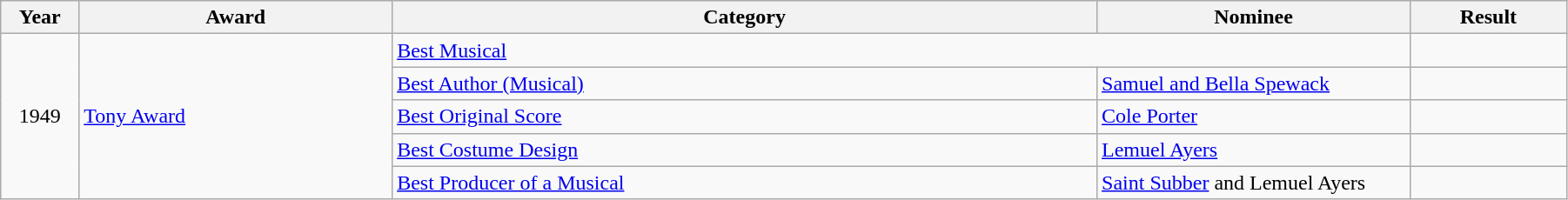<table class="wikitable" width="95%">
<tr>
<th width="5%">Year</th>
<th width="20%">Award</th>
<th width="45%">Category</th>
<th width="20%">Nominee</th>
<th width="10%">Result</th>
</tr>
<tr>
<td rowspan="5" align="center">1949</td>
<td rowspan="5"><a href='#'>Tony Award</a></td>
<td colspan="2"><a href='#'>Best Musical</a></td>
<td></td>
</tr>
<tr>
<td><a href='#'>Best Author (Musical)</a></td>
<td><a href='#'>Samuel and Bella Spewack</a></td>
<td></td>
</tr>
<tr>
<td><a href='#'>Best Original Score</a></td>
<td><a href='#'>Cole Porter</a></td>
<td></td>
</tr>
<tr>
<td><a href='#'>Best Costume Design</a></td>
<td><a href='#'>Lemuel Ayers</a></td>
<td></td>
</tr>
<tr>
<td><a href='#'>Best Producer of a Musical</a></td>
<td><a href='#'>Saint Subber</a> and Lemuel Ayers</td>
<td></td>
</tr>
</table>
